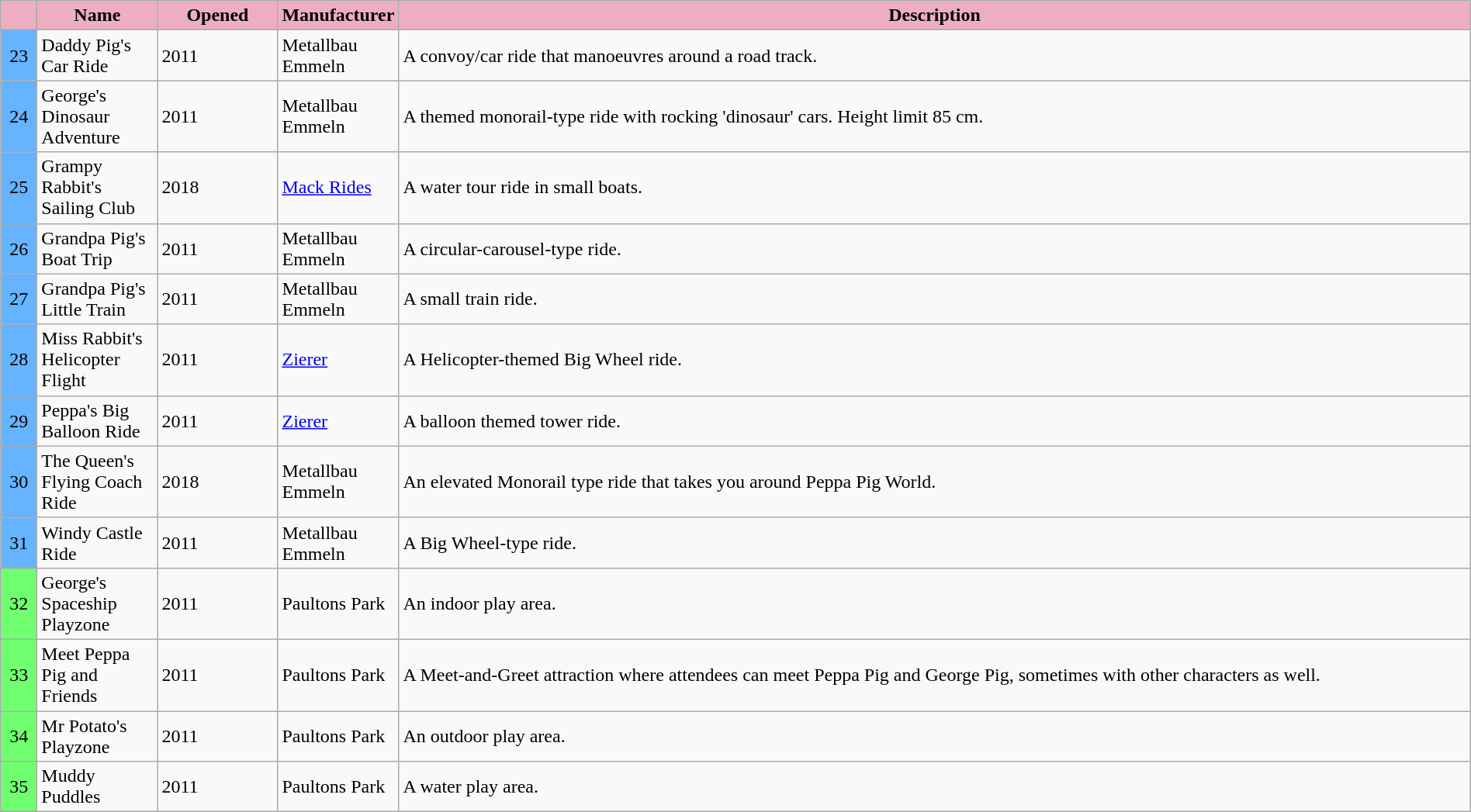<table class="wikitable" style="width: 100%; font sizes: 95%;">
<tr>
<th style="background-color: #eeaec2; width: 1.5em;"></th>
<th style="background-color: #eeaec2; width: 6em;">Name</th>
<th style="background-color: #eeaec2; width: 6em;">Opened</th>
<th style="background-color: #eeaec2; width: 6em;">Manufacturer</th>
<th style="background-color: #eeaec2;">Description</th>
</tr>
<tr>
<td bgcolor="#66b3ff" style="text-align: center;">23</td>
<td>Daddy Pig's Car Ride</td>
<td>2011</td>
<td>Metallbau Emmeln</td>
<td>A convoy/car ride that manoeuvres around a road track.</td>
</tr>
<tr>
<td bgcolor="#66b3ff" style="text-align: center;">24</td>
<td>George's Dinosaur Adventure</td>
<td>2011</td>
<td>Metallbau Emmeln</td>
<td>A themed monorail-type ride with rocking 'dinosaur' cars. Height limit 85 cm.</td>
</tr>
<tr>
<td bgcolor="#66b3ff" style="text-align: center;">25</td>
<td>Grampy Rabbit's Sailing Club</td>
<td>2018</td>
<td><a href='#'>Mack Rides</a></td>
<td>A water tour ride in small boats.</td>
</tr>
<tr>
<td bgcolor="#66b3ff" style="text-align: center;">26</td>
<td>Grandpa Pig's Boat Trip</td>
<td>2011</td>
<td>Metallbau Emmeln</td>
<td>A circular-carousel-type ride.</td>
</tr>
<tr>
<td bgcolor="#66b3ff" style="text-align: center;">27</td>
<td>Grandpa Pig's Little Train</td>
<td>2011</td>
<td>Metallbau Emmeln</td>
<td>A small train ride.</td>
</tr>
<tr>
<td bgcolor="#66b3ff" style="text-align: center;">28</td>
<td>Miss Rabbit's Helicopter Flight</td>
<td>2011</td>
<td><a href='#'>Zierer</a></td>
<td>A Helicopter-themed Big Wheel ride.</td>
</tr>
<tr>
<td bgcolor="#66b3ff" style="text-align: center;">29</td>
<td>Peppa's Big Balloon Ride</td>
<td>2011</td>
<td><a href='#'>Zierer</a></td>
<td>A balloon themed tower ride.</td>
</tr>
<tr>
<td bgcolor="#66b3ff" style="text-align: center;">30</td>
<td>The Queen's Flying Coach Ride</td>
<td>2018</td>
<td>Metallbau Emmeln</td>
<td>An elevated Monorail type ride that takes you around Peppa Pig World.</td>
</tr>
<tr>
<td bgcolor="#66b3ff" style="text-align: center;">31</td>
<td>Windy Castle Ride</td>
<td>2011</td>
<td>Metallbau Emmeln</td>
<td>A Big Wheel-type ride.</td>
</tr>
<tr>
<td bgcolor="#70FF6E" style="text-align: center;">32</td>
<td>George's Spaceship Playzone</td>
<td>2011</td>
<td>Paultons Park</td>
<td>An indoor play area.</td>
</tr>
<tr>
<td bgcolor="#70FF6E" style="text-align: center;">33</td>
<td>Meet Peppa Pig and Friends</td>
<td>2011</td>
<td>Paultons Park</td>
<td>A Meet-and-Greet attraction where attendees can meet Peppa Pig and George Pig, sometimes with other characters as well.</td>
</tr>
<tr>
<td bgcolor="#70FF6E" style="text-align: center;">34</td>
<td>Mr Potato's Playzone</td>
<td>2011</td>
<td>Paultons Park</td>
<td>An outdoor play area.</td>
</tr>
<tr>
<td bgcolor="#70FF6E" style="text-align: center;">35</td>
<td>Muddy Puddles</td>
<td>2011</td>
<td>Paultons Park</td>
<td>A water play area.</td>
</tr>
</table>
